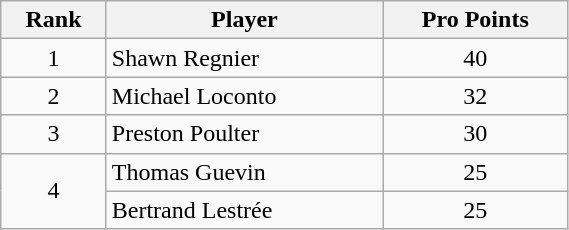<table class="wikitable" width=30%>
<tr>
<th>Rank</th>
<th>Player</th>
<th>Pro Points</th>
</tr>
<tr>
<td align=center>1</td>
<td> Shawn Regnier</td>
<td align=center>40</td>
</tr>
<tr>
<td align=center>2</td>
<td> Michael Loconto</td>
<td align=center>32</td>
</tr>
<tr>
<td align=center>3</td>
<td> Preston Poulter</td>
<td align=center>30</td>
</tr>
<tr>
<td align=center rowspan=2>4</td>
<td> Thomas Guevin</td>
<td align=center>25</td>
</tr>
<tr>
<td> Bertrand Lestrée</td>
<td align=center>25</td>
</tr>
</table>
